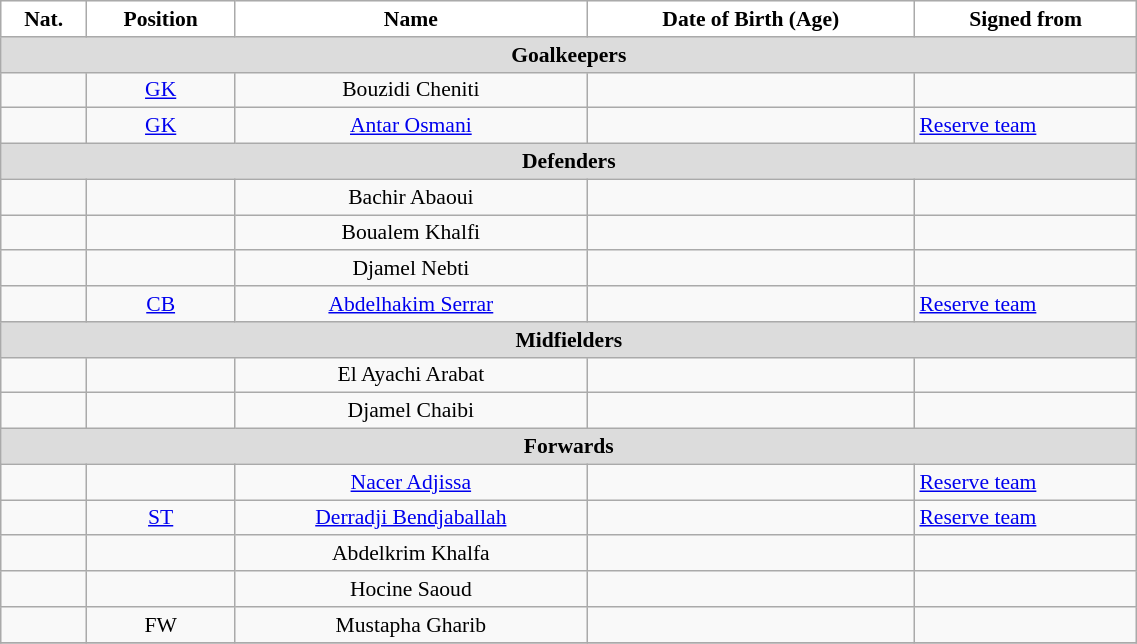<table class="wikitable" style="text-align:center; font-size:90%; width:60%">
<tr>
<th style="background:white; color:black; text-align:center;">Nat.</th>
<th style="background:white; color:black; text-align:center;">Position</th>
<th style="background:white; color:black; text-align:center;">Name</th>
<th style="background:white; color:black; text-align:center;">Date of Birth (Age)</th>
<th style="background:white; color:black; text-align:center;">Signed from</th>
</tr>
<tr>
<th colspan=10 style="background:#DCDCDC; text-align:center;">Goalkeepers</th>
</tr>
<tr>
<td></td>
<td><a href='#'>GK</a></td>
<td>Bouzidi Cheniti</td>
<td></td>
<td style="text-align:left"></td>
</tr>
<tr>
<td></td>
<td><a href='#'>GK</a></td>
<td><a href='#'>Antar Osmani</a></td>
<td></td>
<td style="text-align:left"><a href='#'>Reserve team</a></td>
</tr>
<tr>
<th colspan=10 style="background:#DCDCDC; text-align:center;">Defenders</th>
</tr>
<tr>
<td></td>
<td></td>
<td>Bachir Abaoui</td>
<td></td>
<td style="text-align:left"></td>
</tr>
<tr>
<td></td>
<td></td>
<td>Boualem Khalfi</td>
<td></td>
<td style="text-align:left"></td>
</tr>
<tr>
<td></td>
<td></td>
<td>Djamel Nebti</td>
<td></td>
<td style="text-align:left"></td>
</tr>
<tr>
<td></td>
<td><a href='#'>CB</a></td>
<td><a href='#'>Abdelhakim Serrar</a></td>
<td></td>
<td style="text-align:left"><a href='#'>Reserve team</a></td>
</tr>
<tr>
<th colspan=10 style="background:#DCDCDC; text-align:center;">Midfielders</th>
</tr>
<tr>
<td></td>
<td></td>
<td>El Ayachi Arabat</td>
<td></td>
<td style="text-align:left"></td>
</tr>
<tr>
<td></td>
<td></td>
<td>Djamel Chaibi</td>
<td></td>
<td style="text-align:left"></td>
</tr>
<tr>
<th colspan=10 style="background:#DCDCDC; text-align:center;">Forwards</th>
</tr>
<tr>
<td></td>
<td></td>
<td><a href='#'>Nacer Adjissa</a></td>
<td></td>
<td style="text-align:left"><a href='#'>Reserve team</a></td>
</tr>
<tr>
<td></td>
<td><a href='#'>ST</a></td>
<td><a href='#'>Derradji Bendjaballah</a></td>
<td></td>
<td style="text-align:left"><a href='#'>Reserve team</a></td>
</tr>
<tr>
<td></td>
<td></td>
<td>Abdelkrim Khalfa</td>
<td></td>
<td style="text-align:left"></td>
</tr>
<tr>
<td></td>
<td></td>
<td>Hocine Saoud</td>
<td></td>
<td style="text-align:left"></td>
</tr>
<tr>
<td></td>
<td>FW</td>
<td>Mustapha Gharib</td>
<td></td>
<td></td>
</tr>
<tr>
</tr>
</table>
